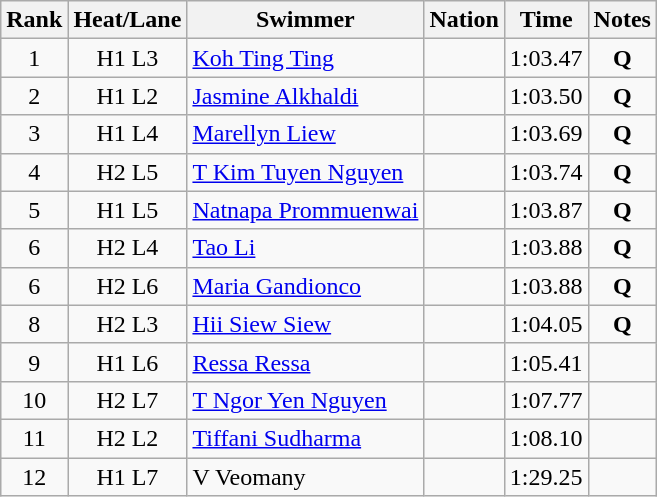<table class="wikitable sortable" style="text-align:center">
<tr>
<th>Rank</th>
<th>Heat/Lane</th>
<th>Swimmer</th>
<th>Nation</th>
<th>Time</th>
<th>Notes</th>
</tr>
<tr>
<td>1</td>
<td>H1 L3</td>
<td align=left><a href='#'>Koh Ting Ting</a></td>
<td align=left></td>
<td>1:03.47</td>
<td><strong>Q</strong></td>
</tr>
<tr>
<td>2</td>
<td>H1 L2</td>
<td align=left><a href='#'>Jasmine Alkhaldi</a></td>
<td align=left></td>
<td>1:03.50</td>
<td><strong>Q</strong></td>
</tr>
<tr>
<td>3</td>
<td>H1 L4</td>
<td align=left><a href='#'>Marellyn Liew</a></td>
<td align=left></td>
<td>1:03.69</td>
<td><strong>Q</strong></td>
</tr>
<tr>
<td>4</td>
<td>H2 L5</td>
<td align=left><a href='#'>T Kim Tuyen Nguyen</a></td>
<td align=left></td>
<td>1:03.74</td>
<td><strong>Q</strong></td>
</tr>
<tr>
<td>5</td>
<td>H1 L5</td>
<td align=left><a href='#'>Natnapa Prommuenwai</a></td>
<td align=left></td>
<td>1:03.87</td>
<td><strong>Q</strong></td>
</tr>
<tr>
<td>6</td>
<td>H2 L4</td>
<td align=left><a href='#'>Tao Li</a></td>
<td align=left></td>
<td>1:03.88</td>
<td><strong>Q</strong></td>
</tr>
<tr>
<td>6</td>
<td>H2 L6</td>
<td align=left><a href='#'>Maria Gandionco</a></td>
<td align=left></td>
<td>1:03.88</td>
<td><strong>Q</strong></td>
</tr>
<tr>
<td>8</td>
<td>H2 L3</td>
<td align=left><a href='#'>Hii Siew Siew</a></td>
<td align=left></td>
<td>1:04.05</td>
<td><strong>Q</strong></td>
</tr>
<tr>
<td>9</td>
<td>H1 L6</td>
<td align=left><a href='#'>Ressa Ressa</a></td>
<td align=left></td>
<td>1:05.41</td>
<td></td>
</tr>
<tr>
<td>10</td>
<td>H2 L7</td>
<td align=left><a href='#'>T Ngor Yen Nguyen</a></td>
<td align=left></td>
<td>1:07.77</td>
<td></td>
</tr>
<tr>
<td>11</td>
<td>H2 L2</td>
<td align=left><a href='#'>Tiffani Sudharma</a></td>
<td align=left></td>
<td>1:08.10</td>
<td></td>
</tr>
<tr>
<td>12</td>
<td>H1 L7</td>
<td align=left>V Veomany</td>
<td align=left></td>
<td>1:29.25</td>
<td></td>
</tr>
</table>
